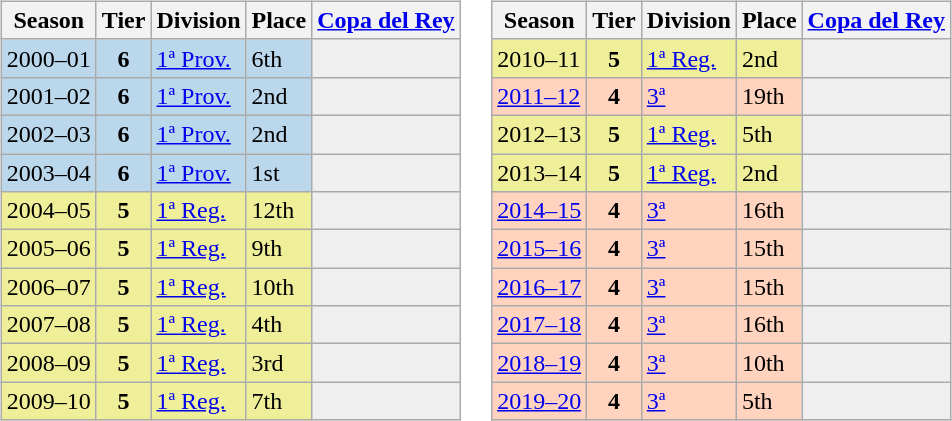<table>
<tr>
<td valign="top" width=0%><br><table class="wikitable">
<tr style="background:#f0f6fa;">
<th>Season</th>
<th>Tier</th>
<th>Division</th>
<th>Place</th>
<th><a href='#'>Copa del Rey</a></th>
</tr>
<tr>
<td style="background:#BBD7EC;">2000–01</td>
<th style="background:#BBD7EC;">6</th>
<td style="background:#BBD7EC;"><a href='#'>1ª Prov.</a></td>
<td style="background:#BBD7EC;">6th</td>
<td style="background:#efefef;"></td>
</tr>
<tr>
<td style="background:#BBD7EC;">2001–02</td>
<th style="background:#BBD7EC;">6</th>
<td style="background:#BBD7EC;"><a href='#'>1ª Prov.</a></td>
<td style="background:#BBD7EC;">2nd</td>
<td style="background:#efefef;"></td>
</tr>
<tr>
<td style="background:#BBD7EC;">2002–03</td>
<th style="background:#BBD7EC;">6</th>
<td style="background:#BBD7EC;"><a href='#'>1ª Prov.</a></td>
<td style="background:#BBD7EC;">2nd</td>
<td style="background:#efefef;"></td>
</tr>
<tr>
<td style="background:#BBD7EC;">2003–04</td>
<th style="background:#BBD7EC;">6</th>
<td style="background:#BBD7EC;"><a href='#'>1ª Prov.</a></td>
<td style="background:#BBD7EC;">1st</td>
<td style="background:#efefef;"></td>
</tr>
<tr>
<td style="background:#EFEF99;">2004–05</td>
<th style="background:#EFEF99;">5</th>
<td style="background:#EFEF99;"><a href='#'>1ª Reg.</a></td>
<td style="background:#EFEF99;">12th</td>
<td style="background:#efefef;"></td>
</tr>
<tr>
<td style="background:#EFEF99;">2005–06</td>
<th style="background:#EFEF99;">5</th>
<td style="background:#EFEF99;"><a href='#'>1ª Reg.</a></td>
<td style="background:#EFEF99;">9th</td>
<td style="background:#efefef;"></td>
</tr>
<tr>
<td style="background:#EFEF99;">2006–07</td>
<th style="background:#EFEF99;">5</th>
<td style="background:#EFEF99;"><a href='#'>1ª Reg.</a></td>
<td style="background:#EFEF99;">10th</td>
<td style="background:#efefef;"></td>
</tr>
<tr>
<td style="background:#EFEF99;">2007–08</td>
<th style="background:#EFEF99;">5</th>
<td style="background:#EFEF99;"><a href='#'>1ª Reg.</a></td>
<td style="background:#EFEF99;">4th</td>
<td style="background:#efefef;"></td>
</tr>
<tr>
<td style="background:#EFEF99;">2008–09</td>
<th style="background:#EFEF99;">5</th>
<td style="background:#EFEF99;"><a href='#'>1ª Reg.</a></td>
<td style="background:#EFEF99;">3rd</td>
<td style="background:#efefef;"></td>
</tr>
<tr>
<td style="background:#EFEF99;">2009–10</td>
<th style="background:#EFEF99;">5</th>
<td style="background:#EFEF99;"><a href='#'>1ª Reg.</a></td>
<td style="background:#EFEF99;">7th</td>
<td style="background:#efefef;"></td>
</tr>
</table>
</td>
<td valign="top" width=0%><br><table class="wikitable">
<tr style="background:#f0f6fa;">
<th>Season</th>
<th>Tier</th>
<th>Division</th>
<th>Place</th>
<th><a href='#'>Copa del Rey</a></th>
</tr>
<tr>
<td style="background:#EFEF99;">2010–11</td>
<th style="background:#EFEF99;">5</th>
<td style="background:#EFEF99;"><a href='#'>1ª Reg.</a></td>
<td style="background:#EFEF99;">2nd</td>
<td style="background:#efefef;"></td>
</tr>
<tr>
<td style="background:#FFD3BD;"><a href='#'>2011–12</a></td>
<th style="background:#FFD3BD;">4</th>
<td style="background:#FFD3BD;"><a href='#'>3ª</a></td>
<td style="background:#FFD3BD;">19th</td>
<td style="background:#efefef;"></td>
</tr>
<tr>
<td style="background:#EFEF99;">2012–13</td>
<th style="background:#EFEF99;">5</th>
<td style="background:#EFEF99;"><a href='#'>1ª Reg.</a></td>
<td style="background:#EFEF99;">5th</td>
<td style="background:#efefef;"></td>
</tr>
<tr>
<td style="background:#EFEF99;">2013–14</td>
<th style="background:#EFEF99;">5</th>
<td style="background:#EFEF99;"><a href='#'>1ª Reg.</a></td>
<td style="background:#EFEF99;">2nd</td>
<td style="background:#efefef;"></td>
</tr>
<tr>
<td style="background:#FFD3BD;"><a href='#'>2014–15</a></td>
<th style="background:#FFD3BD;">4</th>
<td style="background:#FFD3BD;"><a href='#'>3ª</a></td>
<td style="background:#FFD3BD;">16th</td>
<td style="background:#efefef;"></td>
</tr>
<tr>
<td style="background:#FFD3BD;"><a href='#'>2015–16</a></td>
<th style="background:#FFD3BD;">4</th>
<td style="background:#FFD3BD;"><a href='#'>3ª</a></td>
<td style="background:#FFD3BD;">15th</td>
<td style="background:#efefef;"></td>
</tr>
<tr>
<td style="background:#FFD3BD;"><a href='#'>2016–17</a></td>
<th style="background:#FFD3BD;">4</th>
<td style="background:#FFD3BD;"><a href='#'>3ª</a></td>
<td style="background:#FFD3BD;">15th</td>
<td style="background:#efefef;"></td>
</tr>
<tr>
<td style="background:#FFD3BD;"><a href='#'>2017–18</a></td>
<th style="background:#FFD3BD;">4</th>
<td style="background:#FFD3BD;"><a href='#'>3ª</a></td>
<td style="background:#FFD3BD;">16th</td>
<td style="background:#efefef;"></td>
</tr>
<tr>
<td style="background:#FFD3BD;"><a href='#'>2018–19</a></td>
<th style="background:#FFD3BD;">4</th>
<td style="background:#FFD3BD;"><a href='#'>3ª</a></td>
<td style="background:#FFD3BD;">10th</td>
<td style="background:#efefef;"></td>
</tr>
<tr>
<td style="background:#FFD3BD;"><a href='#'>2019–20</a></td>
<th style="background:#FFD3BD;">4</th>
<td style="background:#FFD3BD;"><a href='#'>3ª</a></td>
<td style="background:#FFD3BD;">5th</td>
<td style="background:#efefef;"></td>
</tr>
</table>
</td>
</tr>
</table>
